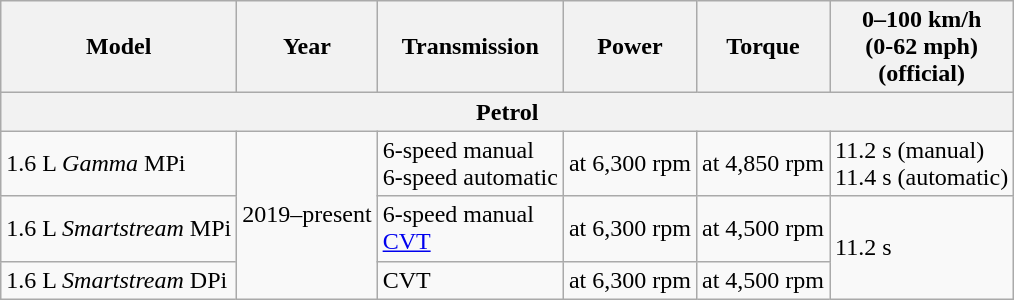<table class="wikitable collapsible">
<tr>
<th>Model</th>
<th>Year</th>
<th>Transmission</th>
<th>Power</th>
<th>Torque</th>
<th>0–100 km/h<br>(0-62 mph)<br>(official)</th>
</tr>
<tr>
<th colspan="6">Petrol</th>
</tr>
<tr>
<td>1.6 L <em>Gamma</em> MPi</td>
<td rowspan="3">2019–present</td>
<td>6-speed manual<br>6-speed automatic</td>
<td> at 6,300 rpm</td>
<td> at 4,850 rpm</td>
<td>11.2 s (manual)<br>11.4 s (automatic)</td>
</tr>
<tr>
<td>1.6 L <em>Smartstream</em> MPi</td>
<td>6-speed manual<br><a href='#'>CVT</a></td>
<td> at 6,300 rpm</td>
<td> at 4,500 rpm</td>
<td rowspan="2">11.2 s</td>
</tr>
<tr>
<td>1.6 L <em>Smartstream</em> DPi</td>
<td>CVT</td>
<td> at 6,300 rpm</td>
<td> at 4,500 rpm</td>
</tr>
</table>
